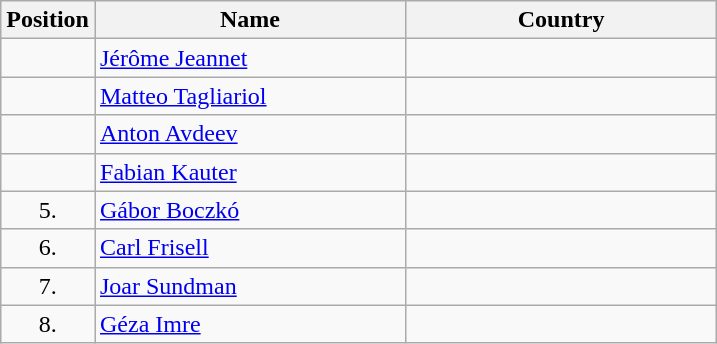<table class="wikitable">
<tr>
<th width="20">Position</th>
<th width="200">Name</th>
<th width="200">Country</th>
</tr>
<tr>
<td align="center"></td>
<td><a href='#'>Jérôme Jeannet</a></td>
<td></td>
</tr>
<tr>
<td align="center"></td>
<td><a href='#'>Matteo Tagliariol</a></td>
<td></td>
</tr>
<tr>
<td align="center"></td>
<td><a href='#'>Anton Avdeev</a></td>
<td></td>
</tr>
<tr>
<td align="center"></td>
<td><a href='#'>Fabian Kauter</a></td>
<td></td>
</tr>
<tr>
<td align="center">5.</td>
<td><a href='#'>Gábor Boczkó</a></td>
<td></td>
</tr>
<tr>
<td align="center">6.</td>
<td><a href='#'>Carl Frisell</a></td>
<td></td>
</tr>
<tr>
<td align="center">7.</td>
<td><a href='#'>Joar Sundman</a></td>
<td></td>
</tr>
<tr>
<td align="center">8.</td>
<td><a href='#'>Géza Imre</a></td>
<td></td>
</tr>
</table>
